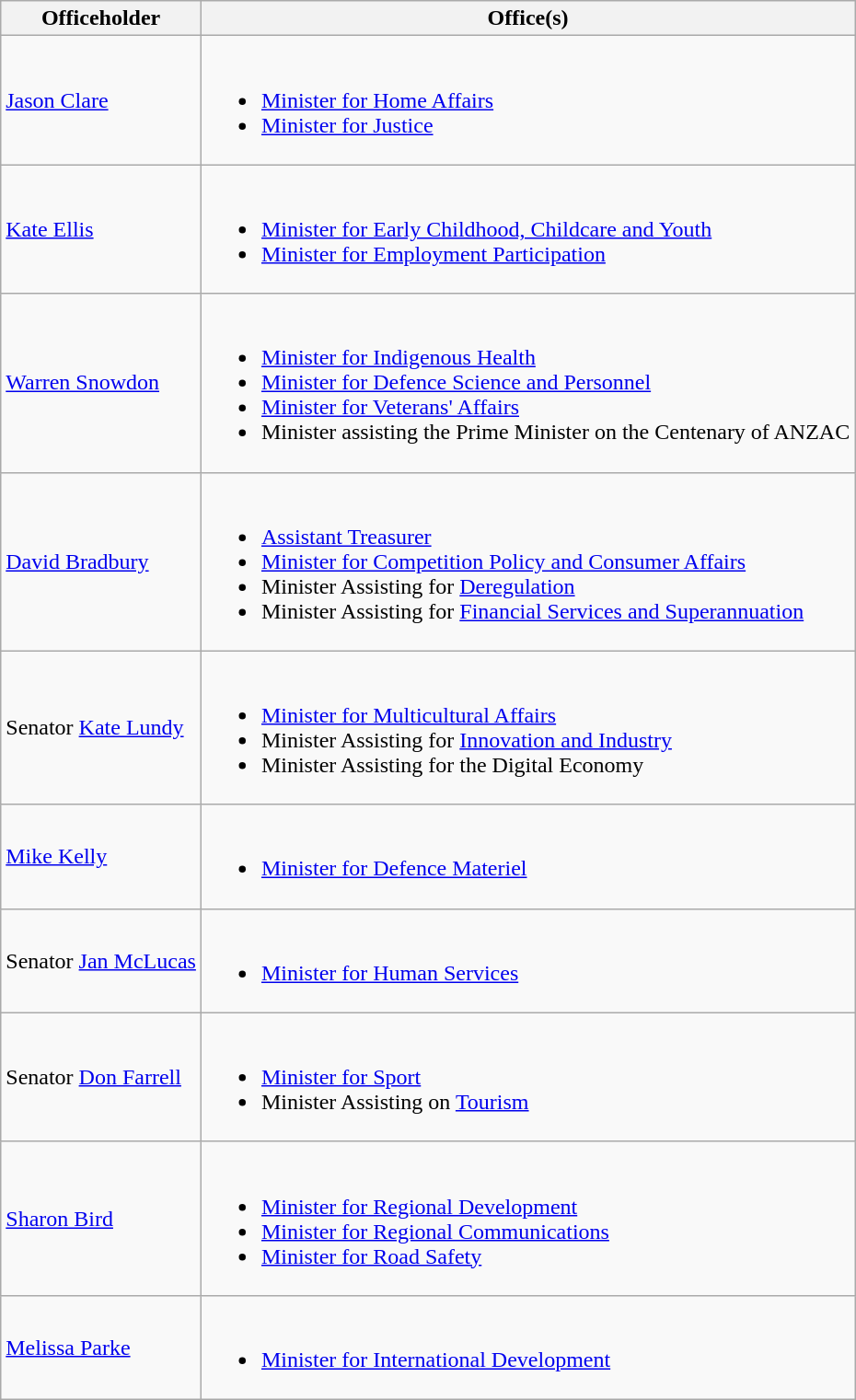<table class="wikitable">
<tr>
<th>Officeholder</th>
<th>Office(s)</th>
</tr>
<tr>
<td><a href='#'>Jason Clare</a> </td>
<td><br><ul><li><a href='#'>Minister for Home Affairs</a></li><li><a href='#'>Minister for Justice</a></li></ul></td>
</tr>
<tr>
<td><a href='#'>Kate Ellis</a> </td>
<td><br><ul><li><a href='#'>Minister for Early Childhood, Childcare and Youth</a></li><li><a href='#'>Minister for Employment Participation</a></li></ul></td>
</tr>
<tr>
<td><a href='#'>Warren Snowdon</a> </td>
<td><br><ul><li><a href='#'>Minister for Indigenous Health</a></li><li><a href='#'>Minister for Defence Science and Personnel</a></li><li><a href='#'>Minister for Veterans' Affairs</a></li><li>Minister assisting the Prime Minister on the Centenary of ANZAC</li></ul></td>
</tr>
<tr>
<td><a href='#'>David Bradbury</a> </td>
<td><br><ul><li><a href='#'>Assistant Treasurer</a></li><li><a href='#'>Minister for Competition Policy and Consumer Affairs</a></li><li>Minister Assisting for <a href='#'>Deregulation</a></li><li>Minister Assisting for <a href='#'>Financial Services and Superannuation</a></li></ul></td>
</tr>
<tr>
<td>Senator <a href='#'>Kate Lundy</a></td>
<td><br><ul><li><a href='#'>Minister for Multicultural Affairs</a></li><li>Minister Assisting for <a href='#'>Innovation and Industry</a></li><li>Minister Assisting for the Digital Economy</li></ul></td>
</tr>
<tr>
<td><a href='#'>Mike Kelly</a> </td>
<td><br><ul><li><a href='#'>Minister for Defence Materiel</a></li></ul></td>
</tr>
<tr>
<td>Senator <a href='#'>Jan McLucas</a></td>
<td><br><ul><li><a href='#'>Minister for Human Services</a></li></ul></td>
</tr>
<tr>
<td>Senator <a href='#'>Don Farrell</a></td>
<td><br><ul><li><a href='#'>Minister for Sport</a></li><li>Minister Assisting on <a href='#'>Tourism</a></li></ul></td>
</tr>
<tr>
<td><a href='#'>Sharon Bird</a> </td>
<td><br><ul><li><a href='#'>Minister for Regional Development</a></li><li><a href='#'>Minister for Regional Communications</a></li><li><a href='#'>Minister for Road Safety</a></li></ul></td>
</tr>
<tr>
<td><a href='#'>Melissa Parke</a> </td>
<td><br><ul><li><a href='#'>Minister for International Development</a></li></ul></td>
</tr>
</table>
